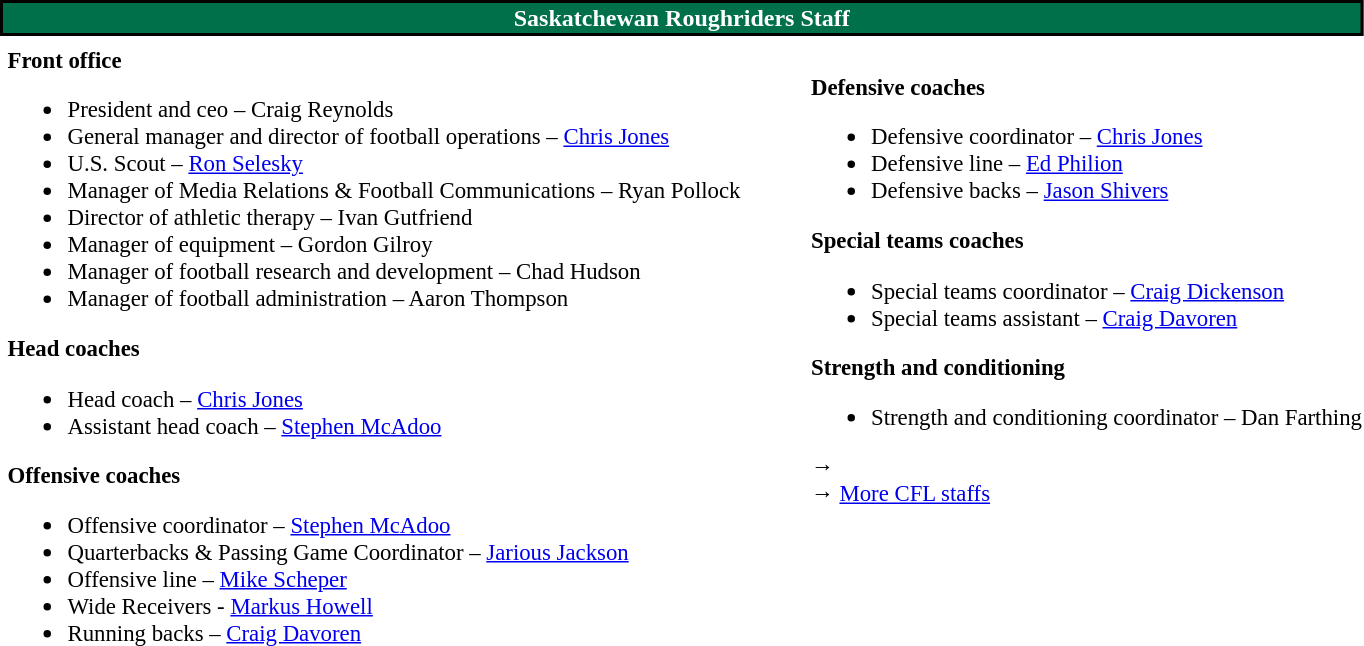<table class="toccolours" style="text-align: left;">
<tr>
<th colspan="7" style="text-align:center; background-color: #00704A; border:2px solid black;color:white;text-align:center;">Saskatchewan Roughriders Staff</th>
</tr>
<tr>
<td colspan=7 style="text-align:right;"></td>
</tr>
<tr>
<td style="vertical-align:top;"></td>
<td style="font-size: 95%;vertical-align:top;"><strong>Front office</strong><br><ul><li>President and ceo – Craig Reynolds</li><li>General manager and director of football operations – <a href='#'>Chris Jones</a></li><li>U.S. Scout – <a href='#'>Ron Selesky</a></li><li>Manager of Media Relations & Football Communications – Ryan Pollock</li><li>Director of athletic therapy – Ivan Gutfriend</li><li>Manager of equipment – Gordon Gilroy</li><li>Manager of football research and development – Chad Hudson</li><li>Manager of football administration – Aaron Thompson</li></ul><strong>Head coaches</strong><ul><li>Head coach – <a href='#'>Chris Jones</a></li><li>Assistant head coach – <a href='#'>Stephen McAdoo</a></li></ul><strong>Offensive coaches</strong><ul><li>Offensive coordinator – <a href='#'>Stephen McAdoo</a></li><li>Quarterbacks & Passing Game Coordinator – <a href='#'>Jarious Jackson</a></li><li>Offensive line – <a href='#'>Mike Scheper</a></li><li>Wide Receivers - <a href='#'>Markus Howell</a></li><li>Running backs – <a href='#'>Craig Davoren</a></li></ul></td>
<td width="35"> </td>
<td style="vertical-align:top;"></td>
<td style="font-size: 95%;vertical-align:top;"><br><strong>Defensive coaches</strong><ul><li>Defensive coordinator – <a href='#'>Chris Jones</a></li><li>Defensive line – <a href='#'>Ed Philion</a></li><li>Defensive backs – <a href='#'>Jason Shivers</a></li></ul><strong>Special teams coaches</strong><ul><li>Special teams coordinator – <a href='#'>Craig Dickenson</a></li><li>Special teams assistant – <a href='#'>Craig Davoren</a></li></ul><strong>Strength and conditioning</strong><ul><li>Strength and conditioning coordinator – Dan Farthing</li></ul>→ <span></span><br>
→ <a href='#'>More CFL staffs</a></td>
</tr>
</table>
